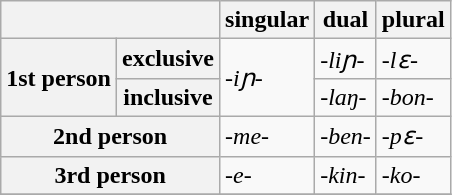<table class="wikitable">
<tr>
<th colspan="2"></th>
<th>singular</th>
<th>dual</th>
<th>plural</th>
</tr>
<tr>
<th rowspan="2">1st person</th>
<th>exclusive</th>
<td rowspan="2"><em>-iɲ-</em></td>
<td><em>-liɲ-</em></td>
<td><em>-lɛ-</em></td>
</tr>
<tr>
<th>inclusive</th>
<td><em>-laŋ-</em></td>
<td><em>-bon-</em></td>
</tr>
<tr>
<th colspan="2">2nd person</th>
<td><em>-me-</em></td>
<td><em>-ben-</em></td>
<td><em>-pɛ-</em></td>
</tr>
<tr>
<th colspan="2">3rd person</th>
<td><em>-e-</em></td>
<td><em>-kin-</em></td>
<td><em>-ko-</em></td>
</tr>
<tr>
</tr>
</table>
